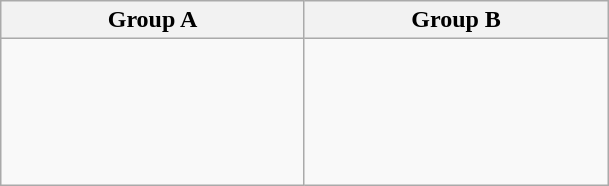<table class="wikitable">
<tr>
<th width=195px>Group A</th>
<th width=195px>Group B</th>
</tr>
<tr>
<td valign=top><br><br>
<br>
<br>
</td>
<td valign=top><br><br>
<br>
<br>
<br>
</td>
</tr>
</table>
